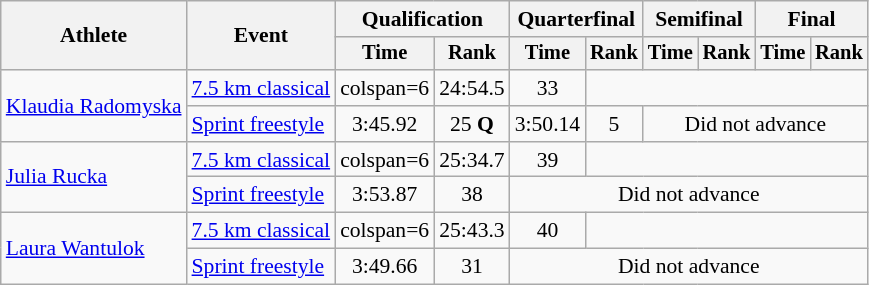<table class="wikitable" style="font-size:90%">
<tr>
<th rowspan="2">Athlete</th>
<th rowspan="2">Event</th>
<th colspan="2">Qualification</th>
<th colspan="2">Quarterfinal</th>
<th colspan="2">Semifinal</th>
<th colspan="2">Final</th>
</tr>
<tr style="font-size:95%">
<th>Time</th>
<th>Rank</th>
<th>Time</th>
<th>Rank</th>
<th>Time</th>
<th>Rank</th>
<th>Time</th>
<th>Rank</th>
</tr>
<tr align=center>
<td align=left rowspan=2><a href='#'>Klaudia Radomyska</a></td>
<td align=left><a href='#'>7.5 km classical</a></td>
<td>colspan=6</td>
<td>24:54.5</td>
<td>33</td>
</tr>
<tr align=center>
<td align=left><a href='#'>Sprint freestyle</a></td>
<td>3:45.92</td>
<td>25 <strong>Q</strong></td>
<td>3:50.14</td>
<td>5</td>
<td colspan=4>Did not advance</td>
</tr>
<tr align=center>
<td align=left rowspan=2><a href='#'>Julia Rucka</a></td>
<td align=left><a href='#'>7.5 km classical</a></td>
<td>colspan=6</td>
<td>25:34.7</td>
<td>39</td>
</tr>
<tr align=center>
<td align=left><a href='#'>Sprint freestyle</a></td>
<td>3:53.87</td>
<td>38</td>
<td colspan=6>Did not advance</td>
</tr>
<tr align=center>
<td align=left rowspan=2><a href='#'>Laura Wantulok</a></td>
<td align=left><a href='#'>7.5 km classical</a></td>
<td>colspan=6</td>
<td>25:43.3</td>
<td>40</td>
</tr>
<tr align=center>
<td align=left><a href='#'>Sprint freestyle</a></td>
<td>3:49.66</td>
<td>31</td>
<td colspan=6>Did not advance</td>
</tr>
</table>
